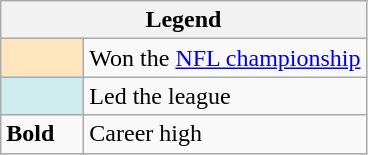<table class="wikitable mw-collapsible">
<tr>
<th colspan="2">Legend</th>
</tr>
<tr>
<td style="background:#ffe6bd; width:3em;"></td>
<td>Won the <a href='#'>NFL championship</a></td>
</tr>
<tr>
<td style="background:#cfecec; width:3em;"></td>
<td>Led the league</td>
</tr>
<tr>
<td><strong>Bold</strong></td>
<td>Career high</td>
</tr>
</table>
